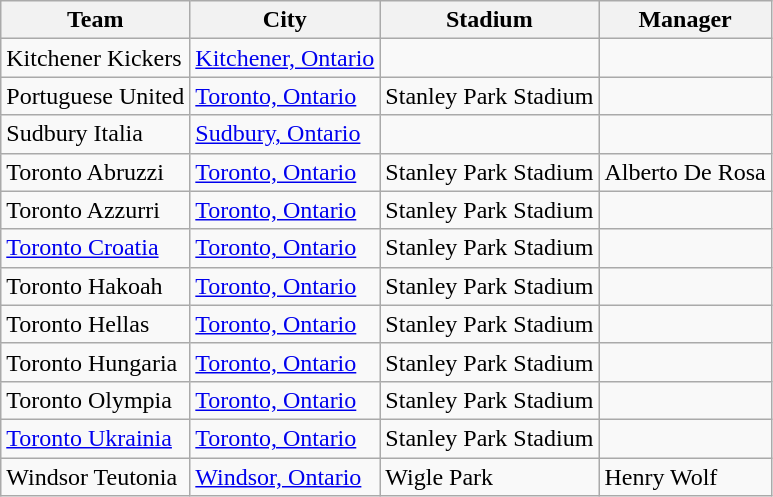<table class="wikitable sortable">
<tr>
<th>Team</th>
<th>City</th>
<th>Stadium</th>
<th>Manager</th>
</tr>
<tr>
<td>Kitchener Kickers</td>
<td><a href='#'>Kitchener, Ontario</a></td>
<td></td>
<td></td>
</tr>
<tr>
<td>Portuguese United</td>
<td><a href='#'>Toronto, Ontario</a></td>
<td>Stanley Park Stadium</td>
<td></td>
</tr>
<tr>
<td>Sudbury Italia</td>
<td><a href='#'>Sudbury, Ontario</a></td>
<td></td>
<td></td>
</tr>
<tr>
<td>Toronto Abruzzi</td>
<td><a href='#'>Toronto, Ontario</a></td>
<td>Stanley Park Stadium</td>
<td>Alberto De Rosa</td>
</tr>
<tr>
<td>Toronto Azzurri</td>
<td><a href='#'>Toronto, Ontario</a></td>
<td>Stanley Park Stadium</td>
<td></td>
</tr>
<tr>
<td><a href='#'>Toronto Croatia</a></td>
<td><a href='#'>Toronto, Ontario</a></td>
<td>Stanley Park Stadium</td>
<td></td>
</tr>
<tr>
<td>Toronto Hakoah</td>
<td><a href='#'>Toronto, Ontario</a></td>
<td>Stanley Park Stadium</td>
<td></td>
</tr>
<tr>
<td>Toronto Hellas</td>
<td><a href='#'>Toronto, Ontario</a></td>
<td>Stanley Park Stadium</td>
<td></td>
</tr>
<tr>
<td>Toronto Hungaria</td>
<td><a href='#'>Toronto, Ontario</a></td>
<td>Stanley Park Stadium</td>
<td></td>
</tr>
<tr>
<td>Toronto Olympia</td>
<td><a href='#'>Toronto, Ontario</a></td>
<td>Stanley Park Stadium</td>
<td></td>
</tr>
<tr>
<td><a href='#'>Toronto Ukrainia</a></td>
<td><a href='#'>Toronto, Ontario</a></td>
<td>Stanley Park Stadium</td>
<td></td>
</tr>
<tr>
<td>Windsor Teutonia</td>
<td><a href='#'>Windsor, Ontario</a></td>
<td>Wigle Park</td>
<td>Henry Wolf</td>
</tr>
</table>
